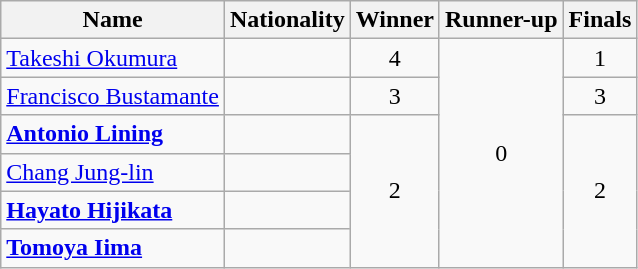<table class="wikitable sortable" style="font-size:100%; text-align: center;">
<tr>
<th>Name</th>
<th>Nationality</th>
<th>Winner</th>
<th>Runner-up</th>
<th>Finals</th>
</tr>
<tr>
<td align="left"><a href='#'>Takeshi Okumura</a></td>
<td align="left"></td>
<td>4</td>
<td rowspan="6">0</td>
<td>1</td>
</tr>
<tr>
<td align="left"><a href='#'>Francisco Bustamante</a></td>
<td align="left"></td>
<td>3</td>
<td>3</td>
</tr>
<tr>
<td align="left"><strong><a href='#'>Antonio Lining</a></strong></td>
<td align="left"></td>
<td rowspan="4">2</td>
<td rowspan="4">2</td>
</tr>
<tr>
<td align="left"><a href='#'>Chang Jung-lin</a></td>
<td align="left"></td>
</tr>
<tr>
<td align="left"><strong><a href='#'>Hayato Hijikata</a></strong></td>
<td align="left"></td>
</tr>
<tr>
<td align="left"><strong><a href='#'>Tomoya Iima</a></strong></td>
<td align="left"></td>
</tr>
</table>
